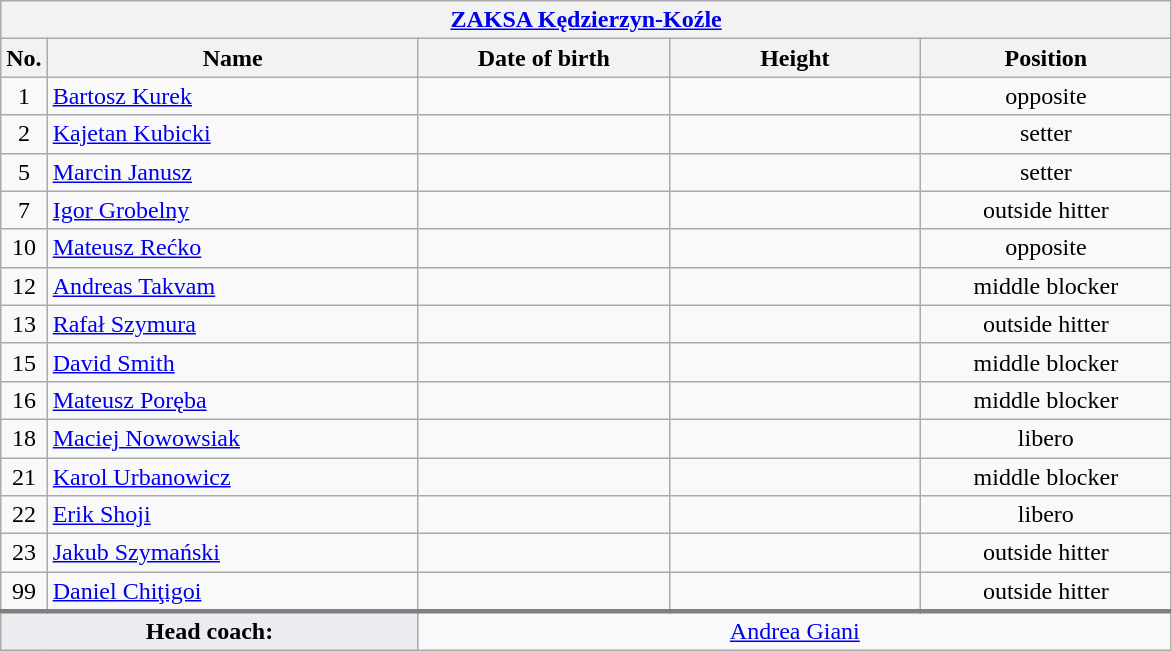<table class="wikitable collapsible collapsed" style="font-size:100%; text-align:center">
<tr>
<th colspan=5 style="width:30em"><a href='#'>ZAKSA Kędzierzyn-Koźle</a></th>
</tr>
<tr>
<th>No.</th>
<th style="width:15em">Name</th>
<th style="width:10em">Date of birth</th>
<th style="width:10em">Height</th>
<th style="width:10em">Position</th>
</tr>
<tr>
<td>1</td>
<td align=left> <a href='#'>Bartosz Kurek</a></td>
<td align=right></td>
<td></td>
<td>opposite</td>
</tr>
<tr>
<td>2</td>
<td align=left> <a href='#'>Kajetan Kubicki</a></td>
<td align=right></td>
<td></td>
<td>setter</td>
</tr>
<tr>
<td>5</td>
<td align=left> <a href='#'>Marcin Janusz</a></td>
<td align=right></td>
<td></td>
<td>setter</td>
</tr>
<tr>
<td>7</td>
<td align=left> <a href='#'>Igor Grobelny</a></td>
<td align=right></td>
<td></td>
<td>outside hitter</td>
</tr>
<tr>
<td>10</td>
<td align=left> <a href='#'>Mateusz Rećko</a></td>
<td align=right></td>
<td></td>
<td>opposite</td>
</tr>
<tr>
<td>12</td>
<td align=left> <a href='#'>Andreas Takvam</a></td>
<td align=right></td>
<td></td>
<td>middle blocker</td>
</tr>
<tr>
<td>13</td>
<td align=left> <a href='#'>Rafał Szymura</a></td>
<td align=right></td>
<td></td>
<td>outside hitter</td>
</tr>
<tr>
<td>15</td>
<td align=left> <a href='#'>David Smith</a></td>
<td align=right></td>
<td></td>
<td>middle blocker</td>
</tr>
<tr>
<td>16</td>
<td align=left> <a href='#'>Mateusz Poręba</a></td>
<td align=right></td>
<td></td>
<td>middle blocker</td>
</tr>
<tr>
<td>18</td>
<td align=left> <a href='#'>Maciej Nowowsiak</a></td>
<td align=right></td>
<td></td>
<td>libero</td>
</tr>
<tr>
<td>21</td>
<td align=left> <a href='#'>Karol Urbanowicz</a></td>
<td align=right></td>
<td></td>
<td>middle blocker</td>
</tr>
<tr>
<td>22</td>
<td align=left> <a href='#'>Erik Shoji</a></td>
<td align=right></td>
<td></td>
<td>libero</td>
</tr>
<tr>
<td>23</td>
<td align=left> <a href='#'>Jakub Szymański</a></td>
<td align=right></td>
<td></td>
<td>outside hitter</td>
</tr>
<tr>
<td>99</td>
<td align=left> <a href='#'>Daniel Chiţigoi</a></td>
<td align=right></td>
<td></td>
<td>outside hitter</td>
</tr>
<tr style="border-top: 3px solid grey">
<td colspan=2 style="background:#EAECF0"><strong>Head coach:</strong></td>
<td colspan=3> <a href='#'>Andrea Giani</a></td>
</tr>
</table>
